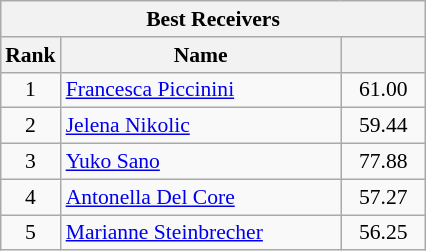<table class="wikitable" style="margin:0.5em auto;width=480;font-size:90%">
<tr>
<th colspan="3">Best Receivers</th>
</tr>
<tr>
<th width=30>Rank</th>
<th width=180>Name</th>
<th width=50></th>
</tr>
<tr>
<td align=center>1</td>
<td> <a href='#'>Francesca Piccinini</a></td>
<td align=center>61.00</td>
</tr>
<tr>
<td align=center>2</td>
<td> <a href='#'>Jelena Nikolic</a></td>
<td align=center>59.44</td>
</tr>
<tr>
<td align=center>3</td>
<td> <a href='#'>Yuko Sano</a></td>
<td align=center>77.88</td>
</tr>
<tr>
<td align=center>4</td>
<td> <a href='#'>Antonella Del Core</a></td>
<td align=center>57.27</td>
</tr>
<tr>
<td align=center>5</td>
<td> <a href='#'>Marianne Steinbrecher</a></td>
<td align=center>56.25</td>
</tr>
</table>
